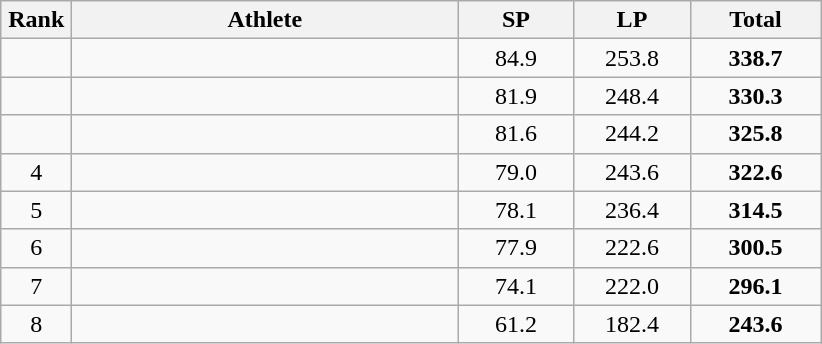<table class=wikitable style="text-align:center">
<tr>
<th width=40>Rank</th>
<th width=250>Athlete</th>
<th width=70>SP</th>
<th width=70>LP</th>
<th width=80>Total</th>
</tr>
<tr>
<td></td>
<td align=left></td>
<td>84.9</td>
<td>253.8</td>
<td><strong>338.7</strong></td>
</tr>
<tr>
<td></td>
<td align=left></td>
<td>81.9</td>
<td>248.4</td>
<td><strong>330.3</strong></td>
</tr>
<tr>
<td></td>
<td align=left></td>
<td>81.6</td>
<td>244.2</td>
<td><strong>325.8</strong></td>
</tr>
<tr>
<td>4</td>
<td align=left></td>
<td>79.0</td>
<td>243.6</td>
<td><strong>322.6</strong></td>
</tr>
<tr>
<td>5</td>
<td align=left></td>
<td>78.1</td>
<td>236.4</td>
<td><strong>314.5</strong></td>
</tr>
<tr>
<td>6</td>
<td align=left></td>
<td>77.9</td>
<td>222.6</td>
<td><strong>300.5</strong></td>
</tr>
<tr>
<td>7</td>
<td align=left></td>
<td>74.1</td>
<td>222.0</td>
<td><strong>296.1</strong></td>
</tr>
<tr>
<td>8</td>
<td align=left></td>
<td>61.2</td>
<td>182.4</td>
<td><strong>243.6</strong></td>
</tr>
</table>
